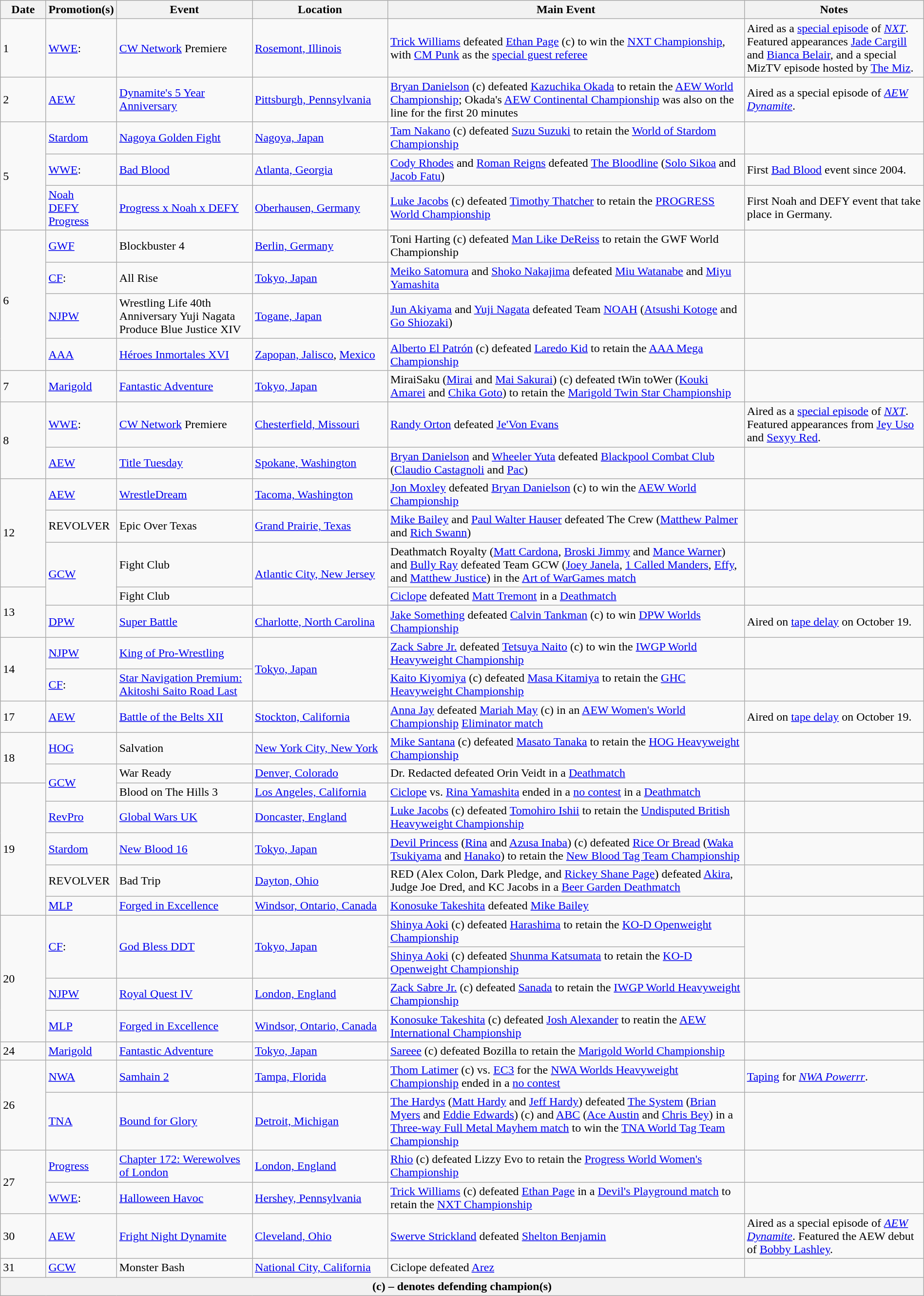<table class="wikitable" style="width:100%;">
<tr>
<th width="5%">Date</th>
<th width="5%">Promotion(s)</th>
<th style="width:15%;">Event</th>
<th style="width:15%;">Location</th>
<th style="width:40%;">Main Event</th>
<th style="width:20%;">Notes</th>
</tr>
<tr>
<td>1</td>
<td><a href='#'>WWE</a>:</td>
<td><a href='#'>CW Network</a> Premiere<br></td>
<td><a href='#'>Rosemont, Illinois</a></td>
<td><a href='#'>Trick Williams</a> defeated <a href='#'>Ethan Page</a> (c) to win the <a href='#'>NXT Championship</a>, with <a href='#'>CM Punk</a> as the <a href='#'>special guest referee</a></td>
<td>Aired as a <a href='#'>special episode</a> of <em><a href='#'>NXT</a></em>.<br>Featured appearances <a href='#'>Jade Cargill</a> and <a href='#'>Bianca Belair</a>, and a special MizTV episode hosted by <a href='#'>The Miz</a>.</td>
</tr>
<tr>
<td>2</td>
<td><a href='#'>AEW</a></td>
<td><a href='#'>Dynamite's 5 Year Anniversary</a></td>
<td><a href='#'>Pittsburgh, Pennsylvania</a></td>
<td><a href='#'>Bryan Danielson</a> (c) defeated <a href='#'>Kazuchika Okada</a> to retain the <a href='#'>AEW World Championship</a>; Okada's <a href='#'>AEW Continental Championship</a> was also on the line for the first 20 minutes</td>
<td>Aired as a special episode of <em><a href='#'>AEW Dynamite</a></em>.</td>
</tr>
<tr>
<td rowspan=3>5</td>
<td><a href='#'>Stardom</a></td>
<td><a href='#'>Nagoya Golden Fight</a></td>
<td><a href='#'>Nagoya, Japan</a></td>
<td><a href='#'>Tam Nakano</a> (c) defeated <a href='#'>Suzu Suzuki</a> to retain the <a href='#'>World of Stardom Championship</a></td>
<td></td>
</tr>
<tr>
<td><a href='#'>WWE</a>:</td>
<td><a href='#'>Bad Blood</a></td>
<td><a href='#'>Atlanta, Georgia</a></td>
<td><a href='#'>Cody Rhodes</a> and <a href='#'>Roman Reigns</a> defeated <a href='#'>The Bloodline</a> (<a href='#'>Solo Sikoa</a> and <a href='#'>Jacob Fatu</a>)</td>
<td>First <a href='#'>Bad Blood</a> event since 2004.</td>
</tr>
<tr>
<td><a href='#'>Noah</a><br><a href='#'>DEFY</a><br><a href='#'>Progress</a></td>
<td><a href='#'>Progress x Noah x DEFY</a></td>
<td><a href='#'>Oberhausen, Germany</a></td>
<td><a href='#'>Luke Jacobs</a> (c) defeated <a href='#'>Timothy Thatcher</a> to retain the <a href='#'>PROGRESS World Championship</a></td>
<td>First Noah and DEFY event that take place in Germany.</td>
</tr>
<tr>
<td rowspan=4>6</td>
<td><a href='#'>GWF</a></td>
<td>Blockbuster 4</td>
<td><a href='#'>Berlin, Germany</a></td>
<td>Toni Harting (c) defeated <a href='#'>Man Like DeReiss</a> to retain the GWF World Championship</td>
<td></td>
</tr>
<tr>
<td><a href='#'>CF</a>:</td>
<td>All Rise</td>
<td><a href='#'>Tokyo, Japan</a></td>
<td><a href='#'>Meiko Satomura</a> and <a href='#'>Shoko Nakajima</a> defeated <a href='#'>Miu Watanabe</a> and <a href='#'>Miyu Yamashita</a></td>
<td></td>
</tr>
<tr>
<td><a href='#'>NJPW</a></td>
<td>Wrestling Life 40th Anniversary Yuji Nagata Produce Blue Justice XIV</td>
<td><a href='#'>Togane, Japan</a></td>
<td><a href='#'>Jun Akiyama</a> and <a href='#'>Yuji Nagata</a> defeated Team <a href='#'>NOAH</a> (<a href='#'>Atsushi Kotoge</a> and <a href='#'>Go Shiozaki</a>)</td>
<td></td>
</tr>
<tr>
<td><a href='#'>AAA</a></td>
<td><a href='#'>Héroes Inmortales XVI</a></td>
<td><a href='#'>Zapopan, Jalisco</a>, <a href='#'>Mexico</a></td>
<td><a href='#'>Alberto El Patrón</a> (c) defeated <a href='#'>Laredo Kid</a> to retain the <a href='#'>AAA Mega Championship</a></td>
<td></td>
</tr>
<tr>
<td>7</td>
<td><a href='#'>Marigold</a></td>
<td><a href='#'>Fantastic Adventure</a><br></td>
<td><a href='#'>Tokyo, Japan</a></td>
<td>MiraiSaku (<a href='#'>Mirai</a> and <a href='#'>Mai Sakurai</a>) (c) defeated tWin toWer (<a href='#'>Kouki Amarei</a> and <a href='#'>Chika Goto</a>) to retain the <a href='#'>Marigold Twin Star Championship</a></td>
<td></td>
</tr>
<tr>
<td rowspan=2>8</td>
<td><a href='#'>WWE</a>:</td>
<td><a href='#'>CW Network</a> Premiere<br></td>
<td><a href='#'>Chesterfield, Missouri</a></td>
<td><a href='#'>Randy Orton</a> defeated <a href='#'>Je'Von Evans</a></td>
<td>Aired as a <a href='#'>special episode</a> of <em><a href='#'>NXT</a></em>.<br>Featured appearances from <a href='#'>Jey Uso</a> and <a href='#'>Sexyy Red</a>.</td>
</tr>
<tr>
<td><a href='#'>AEW</a></td>
<td><a href='#'>Title Tuesday</a></td>
<td><a href='#'>Spokane, Washington</a></td>
<td><a href='#'>Bryan Danielson</a> and <a href='#'>Wheeler Yuta</a> defeated <a href='#'>Blackpool Combat Club</a> (<a href='#'>Claudio Castagnoli</a> and <a href='#'>Pac</a>)</td>
<td></td>
</tr>
<tr>
<td rowspan=3>12</td>
<td><a href='#'>AEW</a></td>
<td><a href='#'>WrestleDream</a></td>
<td><a href='#'>Tacoma, Washington</a></td>
<td><a href='#'>Jon Moxley</a> defeated <a href='#'>Bryan Danielson</a> (c) to win the <a href='#'>AEW World Championship</a></td>
<td></td>
</tr>
<tr>
<td>REVOLVER</td>
<td>Epic Over Texas</td>
<td><a href='#'>Grand Prairie, Texas</a></td>
<td><a href='#'>Mike Bailey</a> and <a href='#'>Paul Walter Hauser</a> defeated The Crew (<a href='#'>Matthew Palmer</a> and <a href='#'>Rich Swann</a>)</td>
<td></td>
</tr>
<tr>
<td rowspan=2><a href='#'>GCW</a></td>
<td>Fight Club<br></td>
<td rowspan=2><a href='#'>Atlantic City, New Jersey</a></td>
<td>Deathmatch Royalty (<a href='#'>Matt Cardona</a>, <a href='#'>Broski Jimmy</a> and <a href='#'>Mance Warner</a>) and <a href='#'>Bully Ray</a> defeated Team GCW (<a href='#'>Joey Janela</a>, <a href='#'>1 Called Manders</a>, <a href='#'>Effy</a>, and <a href='#'>Matthew Justice</a>) in the <a href='#'>Art of WarGames match</a></td>
<td></td>
</tr>
<tr>
<td rowspan=2>13</td>
<td>Fight Club<br></td>
<td><a href='#'>Ciclope</a> defeated <a href='#'>Matt Tremont</a> in a <a href='#'>Deathmatch</a></td>
<td></td>
</tr>
<tr>
<td><a href='#'>DPW</a></td>
<td><a href='#'>Super Battle</a></td>
<td><a href='#'>Charlotte, North Carolina</a></td>
<td><a href='#'>Jake Something</a> defeated <a href='#'>Calvin Tankman</a> (c) to win <a href='#'>DPW Worlds Championship</a></td>
<td>Aired on <a href='#'>tape delay</a> on October 19.</td>
</tr>
<tr>
<td rowspan=2>14</td>
<td><a href='#'>NJPW</a></td>
<td><a href='#'>King of Pro-Wrestling</a></td>
<td rowspan=2><a href='#'>Tokyo, Japan</a></td>
<td><a href='#'>Zack Sabre Jr.</a> defeated <a href='#'>Tetsuya Naito</a> (c) to win the <a href='#'>IWGP World Heavyweight Championship</a></td>
<td></td>
</tr>
<tr>
<td><a href='#'>CF</a>:</td>
<td><a href='#'>Star Navigation Premium: Akitoshi Saito Road Last</a></td>
<td><a href='#'>Kaito Kiyomiya</a> (c) defeated <a href='#'>Masa Kitamiya</a> to retain the <a href='#'>GHC Heavyweight Championship</a></td>
<td></td>
</tr>
<tr>
<td>17</td>
<td><a href='#'>AEW</a></td>
<td><a href='#'>Battle of the Belts XII</a></td>
<td><a href='#'>Stockton, California</a></td>
<td><a href='#'>Anna Jay</a> defeated <a href='#'>Mariah May</a> (c) in an <a href='#'>AEW Women's World Championship</a> <a href='#'>Eliminator match</a></td>
<td>Aired on <a href='#'>tape delay</a> on October 19.</td>
</tr>
<tr>
<td rowspan=2>18</td>
<td><a href='#'>HOG</a></td>
<td>Salvation</td>
<td><a href='#'>New York City, New York</a></td>
<td><a href='#'>Mike Santana</a> (c) defeated <a href='#'>Masato Tanaka</a> to retain the <a href='#'>HOG Heavyweight Championship</a></td>
<td></td>
</tr>
<tr>
<td rowspan=2><a href='#'>GCW</a></td>
<td>War Ready</td>
<td><a href='#'>Denver, Colorado</a></td>
<td>Dr. Redacted defeated Orin Veidt in a <a href='#'>Deathmatch</a></td>
<td></td>
</tr>
<tr>
<td rowspan=5>19</td>
<td>Blood on The Hills 3</td>
<td><a href='#'>Los Angeles, California</a></td>
<td><a href='#'>Ciclope</a> vs. <a href='#'>Rina Yamashita</a> ended in a <a href='#'>no contest</a> in a <a href='#'>Deathmatch</a></td>
<td></td>
</tr>
<tr>
<td><a href='#'>RevPro</a></td>
<td><a href='#'>Global Wars UK</a></td>
<td><a href='#'>Doncaster, England</a></td>
<td><a href='#'>Luke Jacobs</a> (c) defeated <a href='#'>Tomohiro Ishii</a> to retain the <a href='#'>Undisputed British Heavyweight Championship</a></td>
<td></td>
</tr>
<tr>
<td><a href='#'>Stardom</a></td>
<td><a href='#'>New Blood 16</a></td>
<td><a href='#'>Tokyo, Japan</a></td>
<td><a href='#'>Devil Princess</a> (<a href='#'>Rina</a> and <a href='#'>Azusa Inaba</a>) (c) defeated <a href='#'>Rice Or Bread</a> (<a href='#'>Waka Tsukiyama</a> and <a href='#'>Hanako</a>) to retain the <a href='#'>New Blood Tag Team Championship</a></td>
<td></td>
</tr>
<tr>
<td>REVOLVER</td>
<td>Bad Trip</td>
<td><a href='#'>Dayton, Ohio</a></td>
<td>RED (Alex Colon, Dark Pledge, and <a href='#'>Rickey Shane Page</a>) defeated <a href='#'>Akira</a>, Judge Joe Dred, and KC Jacobs in a <a href='#'>Beer Garden Deathmatch</a></td>
<td></td>
</tr>
<tr>
<td><a href='#'>MLP</a></td>
<td><a href='#'>Forged in Excellence</a><br></td>
<td><a href='#'>Windsor, Ontario, Canada</a></td>
<td><a href='#'>Konosuke Takeshita</a> defeated <a href='#'>Mike Bailey</a></td>
<td></td>
</tr>
<tr>
<td rowspan=4>20</td>
<td rowspan=2><a href='#'>CF</a>:</td>
<td rowspan=2><a href='#'>God Bless DDT</a></td>
<td rowspan=2><a href='#'>Tokyo, Japan</a></td>
<td><a href='#'>Shinya Aoki</a> (c) defeated <a href='#'>Harashima</a> to retain the <a href='#'>KO-D Openweight Championship</a></td>
</tr>
<tr>
<td><a href='#'>Shinya Aoki</a> (c) defeated <a href='#'>Shunma Katsumata</a> to retain the <a href='#'>KO-D Openweight Championship</a></td>
</tr>
<tr>
<td><a href='#'>NJPW</a></td>
<td><a href='#'>Royal Quest IV</a></td>
<td><a href='#'>London, England</a></td>
<td><a href='#'>Zack Sabre Jr.</a> (c) defeated <a href='#'>Sanada</a> to retain the <a href='#'>IWGP World Heavyweight Championship</a></td>
<td></td>
</tr>
<tr>
<td><a href='#'>MLP</a></td>
<td><a href='#'>Forged in Excellence</a><br></td>
<td><a href='#'>Windsor, Ontario, Canada</a></td>
<td><a href='#'>Konosuke Takeshita</a> (c) defeated <a href='#'>Josh Alexander</a> to reatin the <a href='#'>AEW International Championship</a></td>
<td></td>
</tr>
<tr>
<td>24</td>
<td><a href='#'>Marigold</a></td>
<td><a href='#'>Fantastic Adventure</a><br></td>
<td><a href='#'>Tokyo, Japan</a></td>
<td><a href='#'>Sareee</a> (c) defeated Bozilla to retain the <a href='#'>Marigold World Championship</a></td>
<td></td>
</tr>
<tr>
<td rowspan=2>26</td>
<td><a href='#'>NWA</a></td>
<td><a href='#'>Samhain 2</a></td>
<td><a href='#'>Tampa, Florida</a></td>
<td><a href='#'>Thom Latimer</a> (c) vs. <a href='#'>EC3</a> for the <a href='#'>NWA Worlds Heavyweight Championship</a> ended in a <a href='#'>no contest</a></td>
<td><a href='#'>Taping</a> for <em><a href='#'>NWA Powerrr</a></em>.</td>
</tr>
<tr>
<td><a href='#'>TNA</a></td>
<td><a href='#'>Bound for Glory</a></td>
<td><a href='#'>Detroit, Michigan</a></td>
<td><a href='#'>The Hardys</a> (<a href='#'>Matt Hardy</a> and <a href='#'>Jeff Hardy</a>) defeated <a href='#'>The System</a> (<a href='#'>Brian Myers</a> and <a href='#'>Eddie Edwards</a>) (c) and <a href='#'>ABC</a> (<a href='#'>Ace Austin</a> and <a href='#'>Chris Bey</a>) in a <a href='#'>Three-way Full Metal Mayhem match</a> to win the <a href='#'>TNA World Tag Team Championship</a></td>
<td></td>
</tr>
<tr>
<td rowspan=2>27</td>
<td><a href='#'>Progress</a></td>
<td><a href='#'>Chapter 172: Werewolves of London</a></td>
<td><a href='#'>London, England</a></td>
<td><a href='#'>Rhio</a> (c) defeated Lizzy Evo to retain the <a href='#'>Progress World Women's Championship</a></td>
<td></td>
</tr>
<tr>
<td><a href='#'>WWE</a>:</td>
<td><a href='#'>Halloween Havoc</a></td>
<td><a href='#'>Hershey, Pennsylvania</a></td>
<td><a href='#'>Trick Williams</a> (c) defeated <a href='#'>Ethan Page</a> in a <a href='#'>Devil's Playground match</a> to retain the <a href='#'>NXT Championship</a></td>
<td></td>
</tr>
<tr>
<td>30</td>
<td><a href='#'>AEW</a></td>
<td><a href='#'>Fright Night Dynamite</a></td>
<td><a href='#'>Cleveland, Ohio</a></td>
<td><a href='#'>Swerve Strickland</a> defeated <a href='#'>Shelton Benjamin</a></td>
<td>Aired as a special episode of <em><a href='#'>AEW Dynamite</a></em>. Featured the AEW debut of <a href='#'>Bobby Lashley</a>.</td>
</tr>
<tr>
<td>31</td>
<td><a href='#'>GCW</a></td>
<td>Monster Bash</td>
<td><a href='#'>National City, California</a></td>
<td>Ciclope defeated <a href='#'>Arez</a></td>
<td></td>
</tr>
<tr>
<th colspan="6">(c) – denotes defending champion(s)</th>
</tr>
</table>
